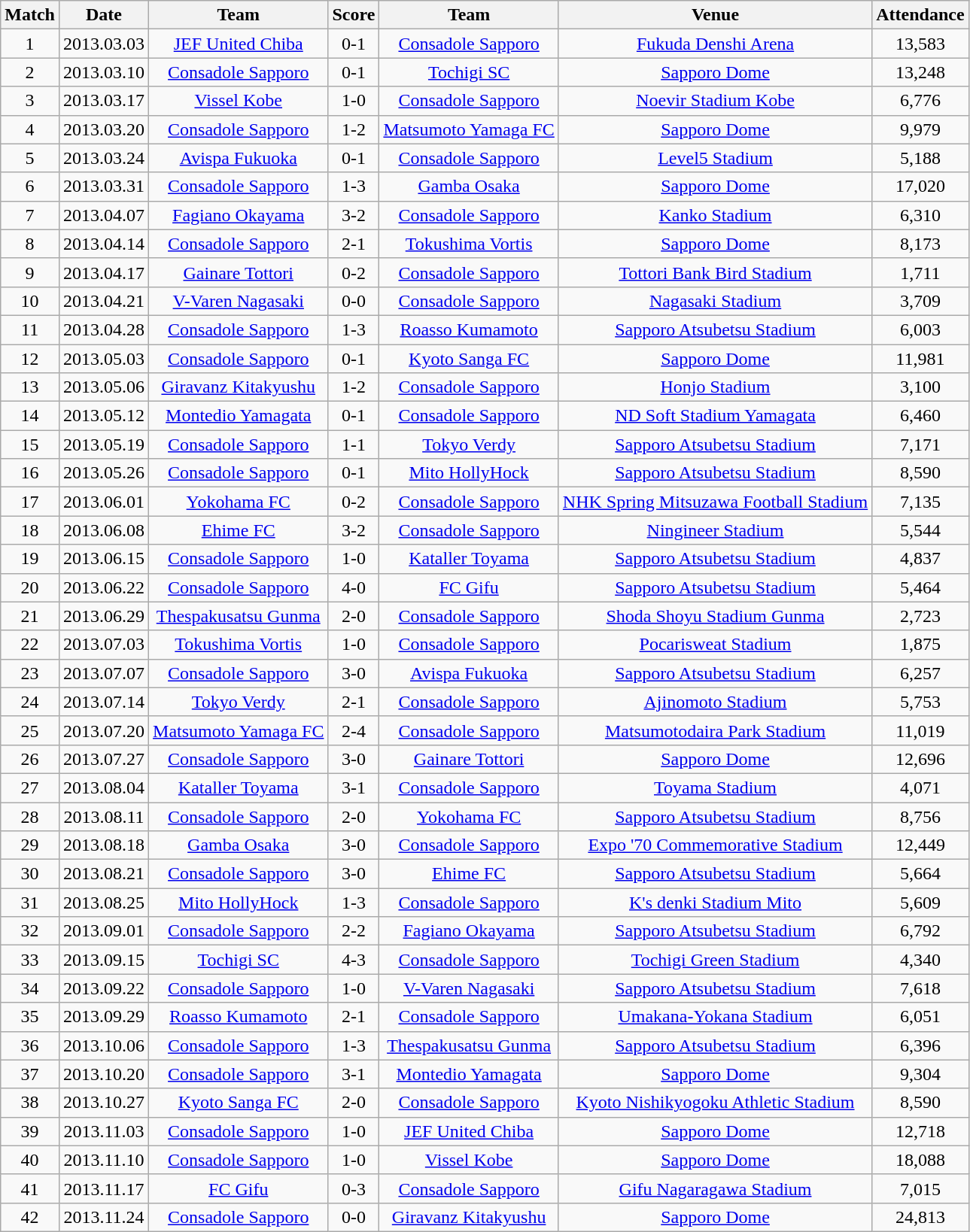<table class="wikitable" style="text-align:center;">
<tr>
<th>Match</th>
<th>Date</th>
<th>Team</th>
<th>Score</th>
<th>Team</th>
<th>Venue</th>
<th>Attendance</th>
</tr>
<tr>
<td>1</td>
<td>2013.03.03</td>
<td><a href='#'>JEF United Chiba</a></td>
<td>0-1</td>
<td><a href='#'>Consadole Sapporo</a></td>
<td><a href='#'>Fukuda Denshi Arena</a></td>
<td>13,583</td>
</tr>
<tr>
<td>2</td>
<td>2013.03.10</td>
<td><a href='#'>Consadole Sapporo</a></td>
<td>0-1</td>
<td><a href='#'>Tochigi SC</a></td>
<td><a href='#'>Sapporo Dome</a></td>
<td>13,248</td>
</tr>
<tr>
<td>3</td>
<td>2013.03.17</td>
<td><a href='#'>Vissel Kobe</a></td>
<td>1-0</td>
<td><a href='#'>Consadole Sapporo</a></td>
<td><a href='#'>Noevir Stadium Kobe</a></td>
<td>6,776</td>
</tr>
<tr>
<td>4</td>
<td>2013.03.20</td>
<td><a href='#'>Consadole Sapporo</a></td>
<td>1-2</td>
<td><a href='#'>Matsumoto Yamaga FC</a></td>
<td><a href='#'>Sapporo Dome</a></td>
<td>9,979</td>
</tr>
<tr>
<td>5</td>
<td>2013.03.24</td>
<td><a href='#'>Avispa Fukuoka</a></td>
<td>0-1</td>
<td><a href='#'>Consadole Sapporo</a></td>
<td><a href='#'>Level5 Stadium</a></td>
<td>5,188</td>
</tr>
<tr>
<td>6</td>
<td>2013.03.31</td>
<td><a href='#'>Consadole Sapporo</a></td>
<td>1-3</td>
<td><a href='#'>Gamba Osaka</a></td>
<td><a href='#'>Sapporo Dome</a></td>
<td>17,020</td>
</tr>
<tr>
<td>7</td>
<td>2013.04.07</td>
<td><a href='#'>Fagiano Okayama</a></td>
<td>3-2</td>
<td><a href='#'>Consadole Sapporo</a></td>
<td><a href='#'>Kanko Stadium</a></td>
<td>6,310</td>
</tr>
<tr>
<td>8</td>
<td>2013.04.14</td>
<td><a href='#'>Consadole Sapporo</a></td>
<td>2-1</td>
<td><a href='#'>Tokushima Vortis</a></td>
<td><a href='#'>Sapporo Dome</a></td>
<td>8,173</td>
</tr>
<tr>
<td>9</td>
<td>2013.04.17</td>
<td><a href='#'>Gainare Tottori</a></td>
<td>0-2</td>
<td><a href='#'>Consadole Sapporo</a></td>
<td><a href='#'>Tottori Bank Bird Stadium</a></td>
<td>1,711</td>
</tr>
<tr>
<td>10</td>
<td>2013.04.21</td>
<td><a href='#'>V-Varen Nagasaki</a></td>
<td>0-0</td>
<td><a href='#'>Consadole Sapporo</a></td>
<td><a href='#'>Nagasaki Stadium</a></td>
<td>3,709</td>
</tr>
<tr>
<td>11</td>
<td>2013.04.28</td>
<td><a href='#'>Consadole Sapporo</a></td>
<td>1-3</td>
<td><a href='#'>Roasso Kumamoto</a></td>
<td><a href='#'>Sapporo Atsubetsu Stadium</a></td>
<td>6,003</td>
</tr>
<tr>
<td>12</td>
<td>2013.05.03</td>
<td><a href='#'>Consadole Sapporo</a></td>
<td>0-1</td>
<td><a href='#'>Kyoto Sanga FC</a></td>
<td><a href='#'>Sapporo Dome</a></td>
<td>11,981</td>
</tr>
<tr>
<td>13</td>
<td>2013.05.06</td>
<td><a href='#'>Giravanz Kitakyushu</a></td>
<td>1-2</td>
<td><a href='#'>Consadole Sapporo</a></td>
<td><a href='#'>Honjo Stadium</a></td>
<td>3,100</td>
</tr>
<tr>
<td>14</td>
<td>2013.05.12</td>
<td><a href='#'>Montedio Yamagata</a></td>
<td>0-1</td>
<td><a href='#'>Consadole Sapporo</a></td>
<td><a href='#'>ND Soft Stadium Yamagata</a></td>
<td>6,460</td>
</tr>
<tr>
<td>15</td>
<td>2013.05.19</td>
<td><a href='#'>Consadole Sapporo</a></td>
<td>1-1</td>
<td><a href='#'>Tokyo Verdy</a></td>
<td><a href='#'>Sapporo Atsubetsu Stadium</a></td>
<td>7,171</td>
</tr>
<tr>
<td>16</td>
<td>2013.05.26</td>
<td><a href='#'>Consadole Sapporo</a></td>
<td>0-1</td>
<td><a href='#'>Mito HollyHock</a></td>
<td><a href='#'>Sapporo Atsubetsu Stadium</a></td>
<td>8,590</td>
</tr>
<tr>
<td>17</td>
<td>2013.06.01</td>
<td><a href='#'>Yokohama FC</a></td>
<td>0-2</td>
<td><a href='#'>Consadole Sapporo</a></td>
<td><a href='#'>NHK Spring Mitsuzawa Football Stadium</a></td>
<td>7,135</td>
</tr>
<tr>
<td>18</td>
<td>2013.06.08</td>
<td><a href='#'>Ehime FC</a></td>
<td>3-2</td>
<td><a href='#'>Consadole Sapporo</a></td>
<td><a href='#'>Ningineer Stadium</a></td>
<td>5,544</td>
</tr>
<tr>
<td>19</td>
<td>2013.06.15</td>
<td><a href='#'>Consadole Sapporo</a></td>
<td>1-0</td>
<td><a href='#'>Kataller Toyama</a></td>
<td><a href='#'>Sapporo Atsubetsu Stadium</a></td>
<td>4,837</td>
</tr>
<tr>
<td>20</td>
<td>2013.06.22</td>
<td><a href='#'>Consadole Sapporo</a></td>
<td>4-0</td>
<td><a href='#'>FC Gifu</a></td>
<td><a href='#'>Sapporo Atsubetsu Stadium</a></td>
<td>5,464</td>
</tr>
<tr>
<td>21</td>
<td>2013.06.29</td>
<td><a href='#'>Thespakusatsu Gunma</a></td>
<td>2-0</td>
<td><a href='#'>Consadole Sapporo</a></td>
<td><a href='#'>Shoda Shoyu Stadium Gunma</a></td>
<td>2,723</td>
</tr>
<tr>
<td>22</td>
<td>2013.07.03</td>
<td><a href='#'>Tokushima Vortis</a></td>
<td>1-0</td>
<td><a href='#'>Consadole Sapporo</a></td>
<td><a href='#'>Pocarisweat Stadium</a></td>
<td>1,875</td>
</tr>
<tr>
<td>23</td>
<td>2013.07.07</td>
<td><a href='#'>Consadole Sapporo</a></td>
<td>3-0</td>
<td><a href='#'>Avispa Fukuoka</a></td>
<td><a href='#'>Sapporo Atsubetsu Stadium</a></td>
<td>6,257</td>
</tr>
<tr>
<td>24</td>
<td>2013.07.14</td>
<td><a href='#'>Tokyo Verdy</a></td>
<td>2-1</td>
<td><a href='#'>Consadole Sapporo</a></td>
<td><a href='#'>Ajinomoto Stadium</a></td>
<td>5,753</td>
</tr>
<tr>
<td>25</td>
<td>2013.07.20</td>
<td><a href='#'>Matsumoto Yamaga FC</a></td>
<td>2-4</td>
<td><a href='#'>Consadole Sapporo</a></td>
<td><a href='#'>Matsumotodaira Park Stadium</a></td>
<td>11,019</td>
</tr>
<tr>
<td>26</td>
<td>2013.07.27</td>
<td><a href='#'>Consadole Sapporo</a></td>
<td>3-0</td>
<td><a href='#'>Gainare Tottori</a></td>
<td><a href='#'>Sapporo Dome</a></td>
<td>12,696</td>
</tr>
<tr>
<td>27</td>
<td>2013.08.04</td>
<td><a href='#'>Kataller Toyama</a></td>
<td>3-1</td>
<td><a href='#'>Consadole Sapporo</a></td>
<td><a href='#'>Toyama Stadium</a></td>
<td>4,071</td>
</tr>
<tr>
<td>28</td>
<td>2013.08.11</td>
<td><a href='#'>Consadole Sapporo</a></td>
<td>2-0</td>
<td><a href='#'>Yokohama FC</a></td>
<td><a href='#'>Sapporo Atsubetsu Stadium</a></td>
<td>8,756</td>
</tr>
<tr>
<td>29</td>
<td>2013.08.18</td>
<td><a href='#'>Gamba Osaka</a></td>
<td>3-0</td>
<td><a href='#'>Consadole Sapporo</a></td>
<td><a href='#'>Expo '70 Commemorative Stadium</a></td>
<td>12,449</td>
</tr>
<tr>
<td>30</td>
<td>2013.08.21</td>
<td><a href='#'>Consadole Sapporo</a></td>
<td>3-0</td>
<td><a href='#'>Ehime FC</a></td>
<td><a href='#'>Sapporo Atsubetsu Stadium</a></td>
<td>5,664</td>
</tr>
<tr>
<td>31</td>
<td>2013.08.25</td>
<td><a href='#'>Mito HollyHock</a></td>
<td>1-3</td>
<td><a href='#'>Consadole Sapporo</a></td>
<td><a href='#'>K's denki Stadium Mito</a></td>
<td>5,609</td>
</tr>
<tr>
<td>32</td>
<td>2013.09.01</td>
<td><a href='#'>Consadole Sapporo</a></td>
<td>2-2</td>
<td><a href='#'>Fagiano Okayama</a></td>
<td><a href='#'>Sapporo Atsubetsu Stadium</a></td>
<td>6,792</td>
</tr>
<tr>
<td>33</td>
<td>2013.09.15</td>
<td><a href='#'>Tochigi SC</a></td>
<td>4-3</td>
<td><a href='#'>Consadole Sapporo</a></td>
<td><a href='#'>Tochigi Green Stadium</a></td>
<td>4,340</td>
</tr>
<tr>
<td>34</td>
<td>2013.09.22</td>
<td><a href='#'>Consadole Sapporo</a></td>
<td>1-0</td>
<td><a href='#'>V-Varen Nagasaki</a></td>
<td><a href='#'>Sapporo Atsubetsu Stadium</a></td>
<td>7,618</td>
</tr>
<tr>
<td>35</td>
<td>2013.09.29</td>
<td><a href='#'>Roasso Kumamoto</a></td>
<td>2-1</td>
<td><a href='#'>Consadole Sapporo</a></td>
<td><a href='#'>Umakana-Yokana Stadium</a></td>
<td>6,051</td>
</tr>
<tr>
<td>36</td>
<td>2013.10.06</td>
<td><a href='#'>Consadole Sapporo</a></td>
<td>1-3</td>
<td><a href='#'>Thespakusatsu Gunma</a></td>
<td><a href='#'>Sapporo Atsubetsu Stadium</a></td>
<td>6,396</td>
</tr>
<tr>
<td>37</td>
<td>2013.10.20</td>
<td><a href='#'>Consadole Sapporo</a></td>
<td>3-1</td>
<td><a href='#'>Montedio Yamagata</a></td>
<td><a href='#'>Sapporo Dome</a></td>
<td>9,304</td>
</tr>
<tr>
<td>38</td>
<td>2013.10.27</td>
<td><a href='#'>Kyoto Sanga FC</a></td>
<td>2-0</td>
<td><a href='#'>Consadole Sapporo</a></td>
<td><a href='#'>Kyoto Nishikyogoku Athletic Stadium</a></td>
<td>8,590</td>
</tr>
<tr>
<td>39</td>
<td>2013.11.03</td>
<td><a href='#'>Consadole Sapporo</a></td>
<td>1-0</td>
<td><a href='#'>JEF United Chiba</a></td>
<td><a href='#'>Sapporo Dome</a></td>
<td>12,718</td>
</tr>
<tr>
<td>40</td>
<td>2013.11.10</td>
<td><a href='#'>Consadole Sapporo</a></td>
<td>1-0</td>
<td><a href='#'>Vissel Kobe</a></td>
<td><a href='#'>Sapporo Dome</a></td>
<td>18,088</td>
</tr>
<tr>
<td>41</td>
<td>2013.11.17</td>
<td><a href='#'>FC Gifu</a></td>
<td>0-3</td>
<td><a href='#'>Consadole Sapporo</a></td>
<td><a href='#'>Gifu Nagaragawa Stadium</a></td>
<td>7,015</td>
</tr>
<tr>
<td>42</td>
<td>2013.11.24</td>
<td><a href='#'>Consadole Sapporo</a></td>
<td>0-0</td>
<td><a href='#'>Giravanz Kitakyushu</a></td>
<td><a href='#'>Sapporo Dome</a></td>
<td>24,813</td>
</tr>
</table>
